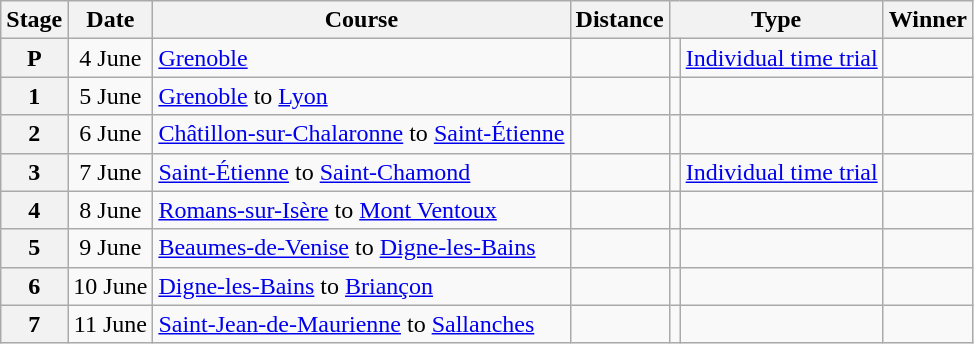<table class="wikitable">
<tr>
<th>Stage</th>
<th>Date</th>
<th>Course</th>
<th>Distance</th>
<th scope="col" colspan="2">Type</th>
<th>Winner</th>
</tr>
<tr>
<th scope="row" style="text-align:center;">P</th>
<td style="text-align:center;">4 June</td>
<td><a href='#'>Grenoble</a></td>
<td style="text-align:center;"></td>
<td></td>
<td><a href='#'>Individual time trial</a></td>
<td></td>
</tr>
<tr>
<th scope="row" style="text-align:center;">1</th>
<td style="text-align:center;">5 June</td>
<td><a href='#'>Grenoble</a> to <a href='#'>Lyon</a></td>
<td style="text-align:center;"></td>
<td></td>
<td></td>
<td></td>
</tr>
<tr>
<th scope="row" style="text-align:center;">2</th>
<td style="text-align:center;">6 June</td>
<td><a href='#'>Châtillon-sur-Chalaronne</a> to <a href='#'>Saint-Étienne</a></td>
<td style="text-align:center;"></td>
<td></td>
<td></td>
<td></td>
</tr>
<tr>
<th scope="row" style="text-align:center;">3</th>
<td style="text-align:center;">7 June</td>
<td><a href='#'>Saint-Étienne</a> to <a href='#'>Saint-Chamond</a></td>
<td style="text-align:center;"></td>
<td></td>
<td><a href='#'>Individual time trial</a></td>
<td><s></s></td>
</tr>
<tr>
<th scope="row" style="text-align:center;">4</th>
<td style="text-align:center;">8 June</td>
<td><a href='#'>Romans-sur-Isère</a> to <a href='#'>Mont Ventoux</a></td>
<td style="text-align:center;"></td>
<td></td>
<td></td>
<td></td>
</tr>
<tr>
<th scope="row" style="text-align:center;">5</th>
<td style="text-align:center;">9 June</td>
<td><a href='#'>Beaumes-de-Venise</a> to <a href='#'>Digne-les-Bains</a></td>
<td style="text-align:center;"></td>
<td></td>
<td></td>
<td></td>
</tr>
<tr>
<th scope="row" style="text-align:center;">6</th>
<td style="text-align:center;">10 June</td>
<td><a href='#'>Digne-les-Bains</a> to <a href='#'>Briançon</a></td>
<td style="text-align:center;"></td>
<td></td>
<td></td>
<td></td>
</tr>
<tr>
<th scope="row" style="text-align:center;">7</th>
<td style="text-align:center;">11 June</td>
<td><a href='#'>Saint-Jean-de-Maurienne</a> to <a href='#'>Sallanches</a></td>
<td style="text-align:center;"></td>
<td></td>
<td></td>
<td></td>
</tr>
</table>
